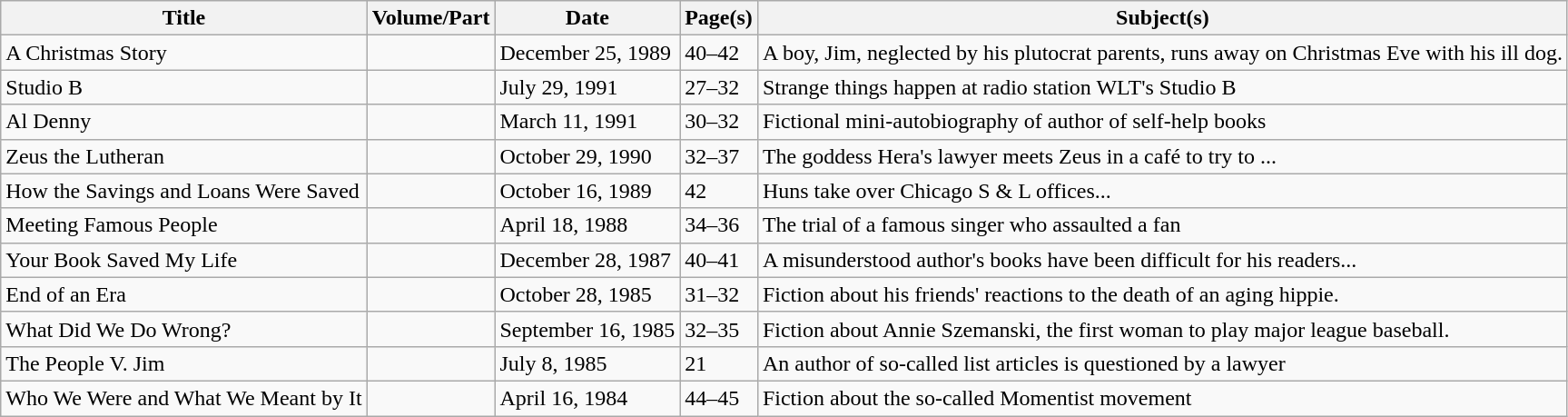<table class="wikitable">
<tr>
<th>Title</th>
<th>Volume/Part</th>
<th>Date</th>
<th>Page(s)</th>
<th>Subject(s)</th>
</tr>
<tr>
<td>A Christmas Story</td>
<td></td>
<td>December 25, 1989</td>
<td>40–42</td>
<td>A boy, Jim, neglected by his plutocrat parents, runs away on Christmas Eve with his ill dog.</td>
</tr>
<tr>
<td>Studio B</td>
<td></td>
<td>July 29, 1991</td>
<td>27–32</td>
<td>Strange things happen at radio station WLT's Studio B</td>
</tr>
<tr>
<td>Al Denny</td>
<td></td>
<td>March 11, 1991</td>
<td>30–32</td>
<td>Fictional mini-autobiography of author of self-help books</td>
</tr>
<tr>
<td>Zeus the Lutheran</td>
<td></td>
<td>October 29, 1990</td>
<td>32–37</td>
<td>The goddess Hera's lawyer meets Zeus in a café to try to ...</td>
</tr>
<tr>
<td>How the Savings and Loans Were Saved</td>
<td></td>
<td>October 16, 1989</td>
<td>42</td>
<td>Huns take over Chicago S & L offices...</td>
</tr>
<tr>
<td>Meeting Famous People</td>
<td></td>
<td>April 18, 1988</td>
<td>34–36</td>
<td>The trial of a famous singer who assaulted a fan</td>
</tr>
<tr>
<td>Your Book Saved My Life</td>
<td></td>
<td>December 28, 1987</td>
<td>40–41</td>
<td>A misunderstood author's books have been difficult for his readers...</td>
</tr>
<tr>
<td>End of an Era</td>
<td></td>
<td>October 28, 1985</td>
<td>31–32</td>
<td>Fiction about his friends' reactions to the death of an aging hippie.</td>
</tr>
<tr>
<td>What Did We Do Wrong?</td>
<td></td>
<td>September 16, 1985</td>
<td>32–35</td>
<td>Fiction about Annie Szemanski, the first woman to play major league baseball.</td>
</tr>
<tr>
<td>The People V. Jim</td>
<td></td>
<td>July 8, 1985</td>
<td>21</td>
<td>An author of so-called list articles is questioned by a lawyer</td>
</tr>
<tr>
<td>Who We Were and What We Meant by It</td>
<td></td>
<td>April 16, 1984</td>
<td>44–45</td>
<td>Fiction about the so-called Momentist movement</td>
</tr>
</table>
